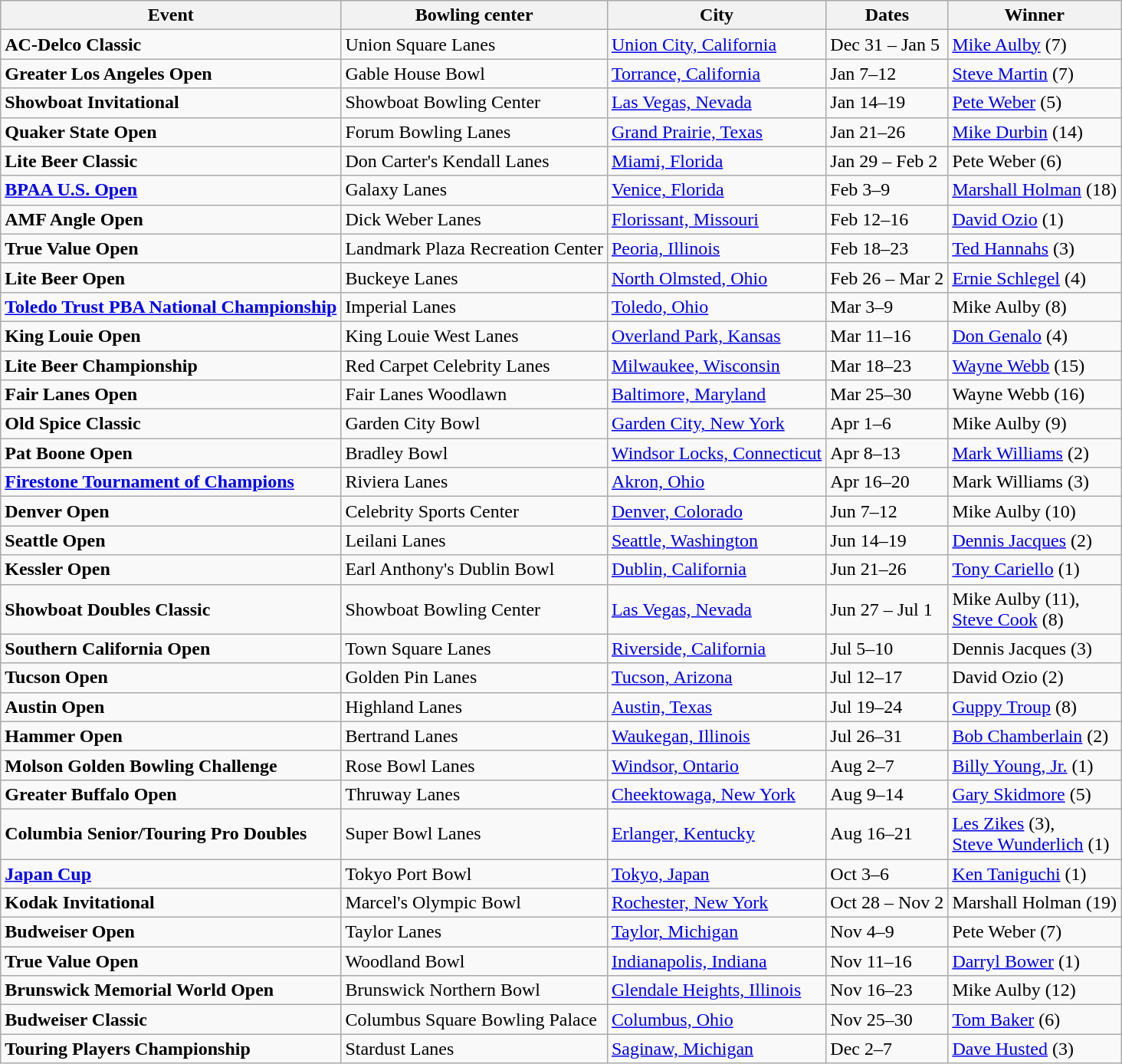<table class="wikitable">
<tr>
<th>Event</th>
<th>Bowling center</th>
<th>City</th>
<th>Dates</th>
<th>Winner</th>
</tr>
<tr>
<td><strong>AC-Delco Classic</strong></td>
<td>Union Square Lanes</td>
<td><a href='#'>Union City, California</a></td>
<td>Dec 31 – Jan 5</td>
<td><a href='#'>Mike Aulby</a> (7)</td>
</tr>
<tr>
<td><strong>Greater Los Angeles Open</strong></td>
<td>Gable House Bowl</td>
<td><a href='#'>Torrance, California</a></td>
<td>Jan 7–12</td>
<td><a href='#'>Steve Martin</a> (7)</td>
</tr>
<tr>
<td><strong>Showboat Invitational</strong></td>
<td>Showboat Bowling Center</td>
<td><a href='#'>Las Vegas, Nevada</a></td>
<td>Jan 14–19</td>
<td><a href='#'>Pete Weber</a> (5)</td>
</tr>
<tr>
<td><strong>Quaker State Open</strong></td>
<td>Forum Bowling Lanes</td>
<td><a href='#'>Grand Prairie, Texas</a></td>
<td>Jan 21–26</td>
<td><a href='#'>Mike Durbin</a> (14)</td>
</tr>
<tr>
<td><strong>Lite Beer Classic</strong></td>
<td>Don Carter's Kendall Lanes</td>
<td><a href='#'>Miami, Florida</a></td>
<td>Jan 29 – Feb 2</td>
<td>Pete Weber (6)</td>
</tr>
<tr>
<td><strong><a href='#'>BPAA U.S. Open</a></strong></td>
<td>Galaxy Lanes</td>
<td><a href='#'>Venice, Florida</a></td>
<td>Feb 3–9</td>
<td><a href='#'>Marshall Holman</a> (18)</td>
</tr>
<tr>
<td><strong>AMF Angle Open</strong></td>
<td>Dick Weber Lanes</td>
<td><a href='#'>Florissant, Missouri</a></td>
<td>Feb 12–16</td>
<td><a href='#'>David Ozio</a> (1)</td>
</tr>
<tr>
<td><strong>True Value Open</strong></td>
<td>Landmark Plaza Recreation Center</td>
<td><a href='#'>Peoria, Illinois</a></td>
<td>Feb 18–23</td>
<td><a href='#'>Ted Hannahs</a> (3)</td>
</tr>
<tr>
<td><strong>Lite Beer Open</strong></td>
<td>Buckeye Lanes</td>
<td><a href='#'>North Olmsted, Ohio</a></td>
<td>Feb 26 – Mar 2</td>
<td><a href='#'>Ernie Schlegel</a> (4)</td>
</tr>
<tr>
<td><strong><a href='#'>Toledo Trust PBA National Championship</a></strong></td>
<td>Imperial Lanes</td>
<td><a href='#'>Toledo, Ohio</a></td>
<td>Mar 3–9</td>
<td>Mike Aulby (8)</td>
</tr>
<tr>
<td><strong>King Louie Open</strong></td>
<td>King Louie West Lanes</td>
<td><a href='#'>Overland Park, Kansas</a></td>
<td>Mar 11–16</td>
<td><a href='#'>Don Genalo</a> (4)</td>
</tr>
<tr>
<td><strong>Lite Beer Championship</strong></td>
<td>Red Carpet Celebrity Lanes</td>
<td><a href='#'>Milwaukee, Wisconsin</a></td>
<td>Mar 18–23</td>
<td><a href='#'>Wayne Webb</a> (15)</td>
</tr>
<tr>
<td><strong>Fair Lanes Open</strong></td>
<td>Fair Lanes Woodlawn</td>
<td><a href='#'>Baltimore, Maryland</a></td>
<td>Mar 25–30</td>
<td>Wayne Webb (16)</td>
</tr>
<tr>
<td><strong>Old Spice Classic</strong></td>
<td>Garden City Bowl</td>
<td><a href='#'>Garden City, New York</a></td>
<td>Apr 1–6</td>
<td>Mike Aulby (9)</td>
</tr>
<tr>
<td><strong>Pat Boone Open</strong></td>
<td>Bradley Bowl</td>
<td><a href='#'>Windsor Locks, Connecticut</a></td>
<td>Apr 8–13</td>
<td><a href='#'>Mark Williams</a> (2)</td>
</tr>
<tr>
<td><strong><a href='#'>Firestone Tournament of Champions</a></strong></td>
<td>Riviera Lanes</td>
<td><a href='#'>Akron, Ohio</a></td>
<td>Apr 16–20</td>
<td>Mark Williams (3)</td>
</tr>
<tr>
<td><strong>Denver Open</strong></td>
<td>Celebrity Sports Center</td>
<td><a href='#'>Denver, Colorado</a></td>
<td>Jun 7–12</td>
<td>Mike Aulby (10)</td>
</tr>
<tr>
<td><strong>Seattle Open</strong></td>
<td>Leilani Lanes</td>
<td><a href='#'>Seattle, Washington</a></td>
<td>Jun 14–19</td>
<td><a href='#'>Dennis Jacques</a> (2)</td>
</tr>
<tr>
<td><strong>Kessler Open</strong></td>
<td>Earl Anthony's Dublin Bowl</td>
<td><a href='#'>Dublin, California</a></td>
<td>Jun 21–26</td>
<td><a href='#'>Tony Cariello</a> (1)</td>
</tr>
<tr>
<td><strong>Showboat Doubles Classic</strong></td>
<td>Showboat Bowling Center</td>
<td><a href='#'>Las Vegas, Nevada</a></td>
<td>Jun 27 – Jul 1</td>
<td>Mike Aulby (11),<br><a href='#'>Steve Cook</a> (8)</td>
</tr>
<tr>
<td><strong>Southern California Open</strong></td>
<td>Town Square Lanes</td>
<td><a href='#'>Riverside, California</a></td>
<td>Jul 5–10</td>
<td>Dennis Jacques (3)</td>
</tr>
<tr>
<td><strong>Tucson Open</strong></td>
<td>Golden Pin Lanes</td>
<td><a href='#'>Tucson, Arizona</a></td>
<td>Jul 12–17</td>
<td>David Ozio (2)</td>
</tr>
<tr>
<td><strong>Austin Open</strong></td>
<td>Highland Lanes</td>
<td><a href='#'>Austin, Texas</a></td>
<td>Jul 19–24</td>
<td><a href='#'>Guppy Troup</a> (8)</td>
</tr>
<tr>
<td><strong>Hammer Open</strong></td>
<td>Bertrand Lanes</td>
<td><a href='#'>Waukegan, Illinois</a></td>
<td>Jul 26–31</td>
<td><a href='#'>Bob Chamberlain</a> (2)</td>
</tr>
<tr>
<td><strong>Molson Golden Bowling Challenge</strong></td>
<td>Rose Bowl Lanes</td>
<td><a href='#'>Windsor, Ontario</a></td>
<td>Aug 2–7</td>
<td><a href='#'>Billy Young, Jr.</a> (1)</td>
</tr>
<tr>
<td><strong>Greater Buffalo Open</strong></td>
<td>Thruway Lanes</td>
<td><a href='#'>Cheektowaga, New York</a></td>
<td>Aug 9–14</td>
<td><a href='#'>Gary Skidmore</a> (5)</td>
</tr>
<tr>
<td><strong>Columbia Senior/Touring Pro Doubles</strong></td>
<td>Super Bowl Lanes</td>
<td><a href='#'>Erlanger, Kentucky</a></td>
<td>Aug 16–21</td>
<td><a href='#'>Les Zikes</a> (3),<br><a href='#'>Steve Wunderlich</a> (1)</td>
</tr>
<tr>
<td><strong><a href='#'>Japan Cup</a></strong></td>
<td>Tokyo Port Bowl</td>
<td><a href='#'>Tokyo, Japan</a></td>
<td>Oct 3–6</td>
<td><a href='#'>Ken Taniguchi</a> (1)</td>
</tr>
<tr>
<td><strong>Kodak Invitational</strong></td>
<td>Marcel's Olympic Bowl</td>
<td><a href='#'>Rochester, New York</a></td>
<td>Oct 28 – Nov 2</td>
<td>Marshall Holman (19)</td>
</tr>
<tr>
<td><strong>Budweiser Open</strong></td>
<td>Taylor Lanes</td>
<td><a href='#'>Taylor, Michigan</a></td>
<td>Nov 4–9</td>
<td>Pete Weber (7)</td>
</tr>
<tr>
<td><strong>True Value Open</strong></td>
<td>Woodland Bowl</td>
<td><a href='#'>Indianapolis, Indiana</a></td>
<td>Nov 11–16</td>
<td><a href='#'>Darryl Bower</a> (1)</td>
</tr>
<tr>
<td><strong>Brunswick Memorial World Open</strong></td>
<td>Brunswick Northern Bowl</td>
<td><a href='#'>Glendale Heights, Illinois</a></td>
<td>Nov 16–23</td>
<td>Mike Aulby (12)</td>
</tr>
<tr>
<td><strong>Budweiser Classic</strong></td>
<td>Columbus Square Bowling Palace</td>
<td><a href='#'>Columbus, Ohio</a></td>
<td>Nov 25–30</td>
<td><a href='#'>Tom Baker</a> (6)</td>
</tr>
<tr>
<td><strong>Touring Players Championship</strong></td>
<td>Stardust Lanes</td>
<td><a href='#'>Saginaw, Michigan</a></td>
<td>Dec 2–7</td>
<td><a href='#'>Dave Husted</a> (3)</td>
</tr>
</table>
